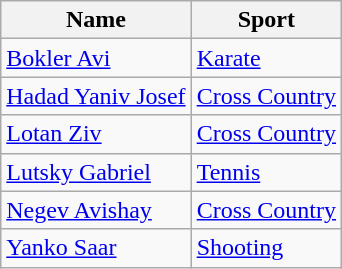<table class="wikitable sortable">
<tr>
<th>Name</th>
<th>Sport</th>
</tr>
<tr>
<td><a href='#'>Bokler Avi</a></td>
<td><a href='#'>Karate</a></td>
</tr>
<tr>
<td><a href='#'>Hadad Yaniv Josef</a></td>
<td><a href='#'>Cross Country</a></td>
</tr>
<tr>
<td><a href='#'>Lotan Ziv</a></td>
<td><a href='#'>Cross Country</a></td>
</tr>
<tr>
<td><a href='#'>Lutsky Gabriel</a></td>
<td><a href='#'>Tennis</a></td>
</tr>
<tr>
<td><a href='#'>Negev Avishay</a></td>
<td><a href='#'>Cross Country</a></td>
</tr>
<tr>
<td><a href='#'>Yanko Saar</a></td>
<td><a href='#'>Shooting</a></td>
</tr>
</table>
